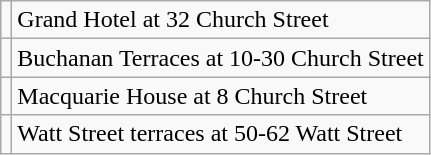<table class="wikitable">
<tr>
<td></td>
<td>Grand Hotel at 32 Church Street</td>
</tr>
<tr>
<td></td>
<td>Buchanan Terraces at 10-30 Church Street</td>
</tr>
<tr>
<td></td>
<td>Macquarie House at 8 Church Street</td>
</tr>
<tr>
<td></td>
<td>Watt Street terraces at 50-62 Watt Street</td>
</tr>
</table>
